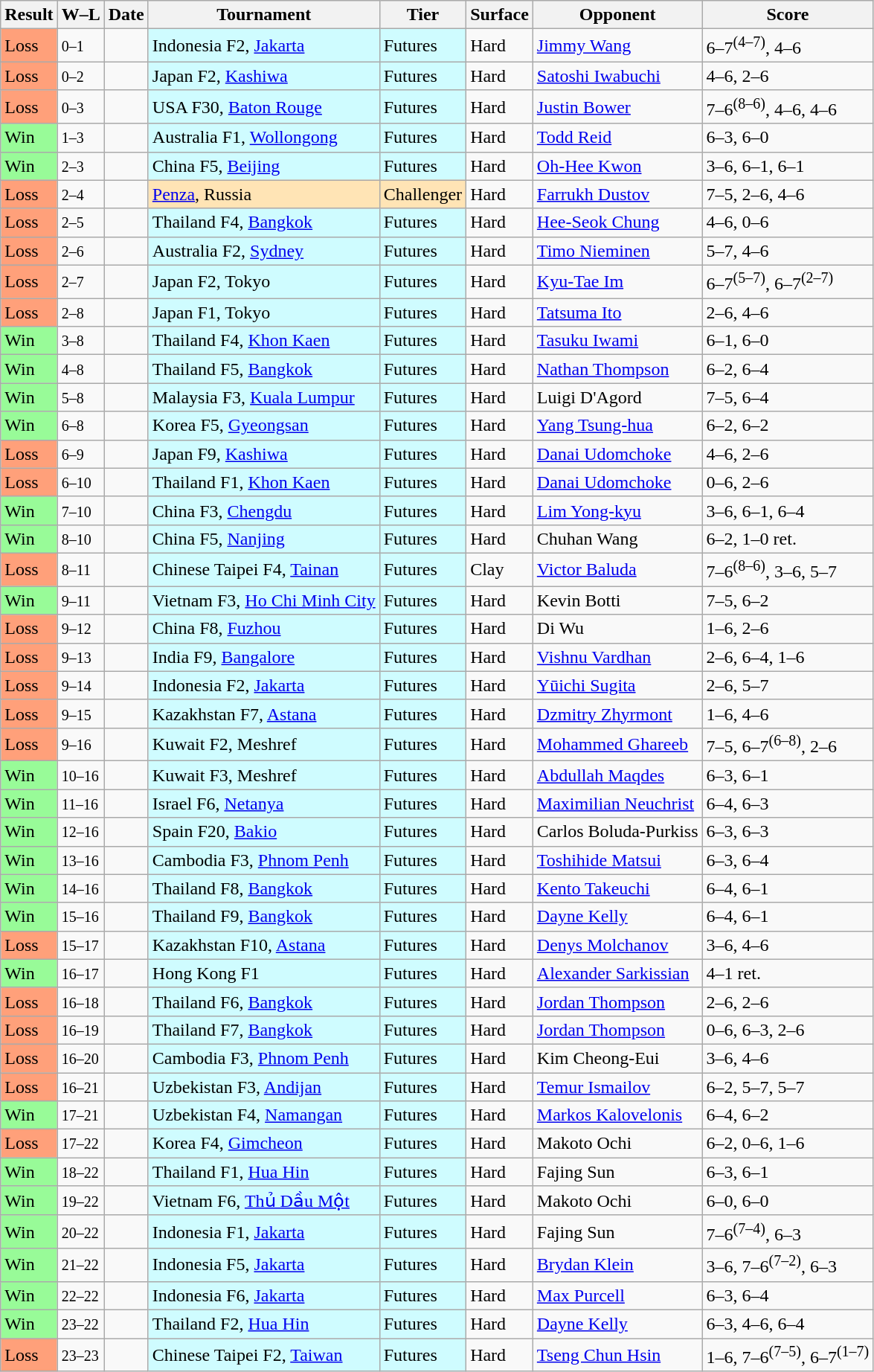<table class="sortable wikitable">
<tr>
<th>Result</th>
<th class="unsortable">W–L</th>
<th>Date</th>
<th>Tournament</th>
<th>Tier</th>
<th>Surface</th>
<th>Opponent</th>
<th class="unsortable">Score</th>
</tr>
<tr>
<td bgcolor=FFA07A>Loss</td>
<td><small>0–1</small></td>
<td></td>
<td style="background:#cffcff;">Indonesia F2, <a href='#'>Jakarta</a></td>
<td style="background:#cffcff;">Futures</td>
<td>Hard</td>
<td> <a href='#'>Jimmy Wang</a></td>
<td>6–7<sup>(4–7)</sup>, 4–6</td>
</tr>
<tr>
<td bgcolor=FFA07A>Loss</td>
<td><small>0–2</small></td>
<td></td>
<td style="background:#cffcff;">Japan F2, <a href='#'>Kashiwa</a></td>
<td style="background:#cffcff;">Futures</td>
<td>Hard</td>
<td> <a href='#'>Satoshi Iwabuchi</a></td>
<td>4–6, 2–6</td>
</tr>
<tr>
<td bgcolor=FFA07A>Loss</td>
<td><small>0–3</small></td>
<td></td>
<td style="background:#cffcff;">USA F30, <a href='#'>Baton Rouge</a></td>
<td style="background:#cffcff;">Futures</td>
<td>Hard</td>
<td> <a href='#'>Justin Bower</a></td>
<td>7–6<sup>(8–6)</sup>, 4–6, 4–6</td>
</tr>
<tr>
<td bgcolor=98FB98>Win</td>
<td><small>1–3</small></td>
<td></td>
<td style="background:#cffcff;">Australia F1, <a href='#'>Wollongong</a></td>
<td style="background:#cffcff;">Futures</td>
<td>Hard</td>
<td> <a href='#'>Todd Reid</a></td>
<td>6–3, 6–0</td>
</tr>
<tr>
<td bgcolor=98FB98>Win</td>
<td><small>2–3</small></td>
<td></td>
<td style="background:#cffcff;">China F5, <a href='#'>Beijing</a></td>
<td style="background:#cffcff;">Futures</td>
<td>Hard</td>
<td> <a href='#'>Oh-Hee Kwon</a></td>
<td>3–6, 6–1, 6–1</td>
</tr>
<tr>
<td bgcolor=FFA07A>Loss</td>
<td><small>2–4</small></td>
<td></td>
<td style="background:moccasin;"><a href='#'>Penza</a>, Russia</td>
<td style="background:moccasin;">Challenger</td>
<td>Hard</td>
<td> <a href='#'>Farrukh Dustov</a></td>
<td>7–5, 2–6, 4–6</td>
</tr>
<tr>
<td bgcolor=FFA07A>Loss</td>
<td><small>2–5</small></td>
<td></td>
<td style="background:#cffcff;">Thailand F4, <a href='#'>Bangkok</a></td>
<td style="background:#cffcff;">Futures</td>
<td>Hard</td>
<td> <a href='#'>Hee-Seok Chung</a></td>
<td>4–6, 0–6</td>
</tr>
<tr>
<td bgcolor=FFA07A>Loss</td>
<td><small>2–6</small></td>
<td></td>
<td style="background:#cffcff;">Australia F2, <a href='#'>Sydney</a></td>
<td style="background:#cffcff;">Futures</td>
<td>Hard</td>
<td> <a href='#'>Timo Nieminen</a></td>
<td>5–7, 4–6</td>
</tr>
<tr>
<td bgcolor=FFA07A>Loss</td>
<td><small>2–7</small></td>
<td></td>
<td style="background:#cffcff;">Japan F2, Tokyo</td>
<td style="background:#cffcff;">Futures</td>
<td>Hard</td>
<td> <a href='#'>Kyu-Tae Im</a></td>
<td>6–7<sup>(5–7)</sup>, 6–7<sup>(2–7)</sup></td>
</tr>
<tr>
<td bgcolor=FFA07A>Loss</td>
<td><small>2–8</small></td>
<td></td>
<td style="background:#cffcff;">Japan F1, Tokyo</td>
<td style="background:#cffcff;">Futures</td>
<td>Hard</td>
<td> <a href='#'>Tatsuma Ito</a></td>
<td>2–6, 4–6</td>
</tr>
<tr>
<td bgcolor=98FB98>Win</td>
<td><small>3–8</small></td>
<td></td>
<td style="background:#cffcff;">Thailand F4, <a href='#'>Khon Kaen</a></td>
<td style="background:#cffcff;">Futures</td>
<td>Hard</td>
<td> <a href='#'>Tasuku Iwami</a></td>
<td>6–1, 6–0</td>
</tr>
<tr>
<td bgcolor=98FB98>Win</td>
<td><small>4–8</small></td>
<td></td>
<td style="background:#cffcff;">Thailand F5, <a href='#'>Bangkok</a></td>
<td style="background:#cffcff;">Futures</td>
<td>Hard</td>
<td> <a href='#'>Nathan Thompson</a></td>
<td>6–2, 6–4</td>
</tr>
<tr>
<td bgcolor=98FB98>Win</td>
<td><small>5–8</small></td>
<td></td>
<td style="background:#cffcff;">Malaysia F3, <a href='#'>Kuala Lumpur</a></td>
<td style="background:#cffcff;">Futures</td>
<td>Hard</td>
<td> Luigi D'Agord</td>
<td>7–5, 6–4</td>
</tr>
<tr>
<td bgcolor=98FB98>Win</td>
<td><small>6–8</small></td>
<td></td>
<td style="background:#cffcff;">Korea F5, <a href='#'>Gyeongsan</a></td>
<td style="background:#cffcff;">Futures</td>
<td>Hard</td>
<td> <a href='#'>Yang Tsung-hua</a></td>
<td>6–2, 6–2</td>
</tr>
<tr>
<td bgcolor=FFA07A>Loss</td>
<td><small>6–9</small></td>
<td></td>
<td style="background:#cffcff;">Japan F9, <a href='#'>Kashiwa</a></td>
<td style="background:#cffcff;">Futures</td>
<td>Hard</td>
<td> <a href='#'>Danai Udomchoke</a></td>
<td>4–6, 2–6</td>
</tr>
<tr>
<td bgcolor=FFA07A>Loss</td>
<td><small>6–10</small></td>
<td></td>
<td style="background:#cffcff;">Thailand F1, <a href='#'>Khon Kaen</a></td>
<td style="background:#cffcff;">Futures</td>
<td>Hard</td>
<td> <a href='#'>Danai Udomchoke</a></td>
<td>0–6, 2–6</td>
</tr>
<tr>
<td bgcolor=98FB98>Win</td>
<td><small>7–10</small></td>
<td></td>
<td style="background:#cffcff;">China F3, <a href='#'>Chengdu</a></td>
<td style="background:#cffcff;">Futures</td>
<td>Hard</td>
<td> <a href='#'>Lim Yong-kyu</a></td>
<td>3–6, 6–1, 6–4</td>
</tr>
<tr>
<td bgcolor=98FB98>Win</td>
<td><small>8–10</small></td>
<td></td>
<td style="background:#cffcff;">China F5, <a href='#'>Nanjing</a></td>
<td style="background:#cffcff;">Futures</td>
<td>Hard</td>
<td> Chuhan Wang</td>
<td>6–2, 1–0 ret.</td>
</tr>
<tr>
<td bgcolor=FFA07A>Loss</td>
<td><small>8–11</small></td>
<td></td>
<td style="background:#cffcff;">Chinese Taipei F4, <a href='#'>Tainan</a></td>
<td style="background:#cffcff;">Futures</td>
<td>Clay</td>
<td> <a href='#'>Victor Baluda</a></td>
<td>7–6<sup>(8–6)</sup>, 3–6, 5–7</td>
</tr>
<tr>
<td bgcolor=98FB98>Win</td>
<td><small>9–11</small></td>
<td></td>
<td style="background:#cffcff;">Vietnam F3, <a href='#'>Ho Chi Minh City</a></td>
<td style="background:#cffcff;">Futures</td>
<td>Hard</td>
<td> Kevin Botti</td>
<td>7–5, 6–2</td>
</tr>
<tr>
<td bgcolor=FFA07A>Loss</td>
<td><small>9–12</small></td>
<td></td>
<td style="background:#cffcff;">China F8, <a href='#'>Fuzhou</a></td>
<td style="background:#cffcff;">Futures</td>
<td>Hard</td>
<td> Di Wu</td>
<td>1–6, 2–6</td>
</tr>
<tr>
<td bgcolor=FFA07A>Loss</td>
<td><small>9–13</small></td>
<td></td>
<td style="background:#cffcff;">India F9, <a href='#'>Bangalore</a></td>
<td style="background:#cffcff;">Futures</td>
<td>Hard</td>
<td> <a href='#'>Vishnu Vardhan</a></td>
<td>2–6, 6–4, 1–6</td>
</tr>
<tr>
<td bgcolor=FFA07A>Loss</td>
<td><small>9–14</small></td>
<td></td>
<td style="background:#cffcff;">Indonesia F2, <a href='#'>Jakarta</a></td>
<td style="background:#cffcff;">Futures</td>
<td>Hard</td>
<td> <a href='#'>Yūichi Sugita</a></td>
<td>2–6, 5–7</td>
</tr>
<tr>
<td bgcolor=FFA07A>Loss</td>
<td><small>9–15</small></td>
<td></td>
<td style="background:#cffcff;">Kazakhstan F7, <a href='#'>Astana</a></td>
<td style="background:#cffcff;">Futures</td>
<td>Hard</td>
<td> <a href='#'>Dzmitry Zhyrmont</a></td>
<td>1–6, 4–6</td>
</tr>
<tr>
<td bgcolor=FFA07A>Loss</td>
<td><small>9–16</small></td>
<td></td>
<td style="background:#cffcff;">Kuwait F2, Meshref</td>
<td style="background:#cffcff;">Futures</td>
<td>Hard</td>
<td> <a href='#'>Mohammed Ghareeb</a></td>
<td>7–5, 6–7<sup>(6–8)</sup>, 2–6</td>
</tr>
<tr>
<td bgcolor=98FB98>Win</td>
<td><small>10–16</small></td>
<td></td>
<td style="background:#cffcff;">Kuwait F3, Meshref</td>
<td style="background:#cffcff;">Futures</td>
<td>Hard</td>
<td> <a href='#'>Abdullah Maqdes</a></td>
<td>6–3, 6–1</td>
</tr>
<tr>
<td bgcolor=98FB98>Win</td>
<td><small>11–16</small></td>
<td></td>
<td style="background:#cffcff;">Israel F6, <a href='#'>Netanya</a></td>
<td style="background:#cffcff;">Futures</td>
<td>Hard</td>
<td> <a href='#'>Maximilian Neuchrist</a></td>
<td>6–4, 6–3</td>
</tr>
<tr>
<td bgcolor=98FB98>Win</td>
<td><small>12–16</small></td>
<td></td>
<td style="background:#cffcff;">Spain F20, <a href='#'>Bakio</a></td>
<td style="background:#cffcff;">Futures</td>
<td>Hard</td>
<td> Carlos Boluda-Purkiss</td>
<td>6–3, 6–3</td>
</tr>
<tr>
<td bgcolor=98FB98>Win</td>
<td><small>13–16</small></td>
<td></td>
<td style="background:#cffcff;">Cambodia F3, <a href='#'>Phnom Penh</a></td>
<td style="background:#cffcff;">Futures</td>
<td>Hard</td>
<td> <a href='#'>Toshihide Matsui</a></td>
<td>6–3, 6–4</td>
</tr>
<tr>
<td bgcolor=98FB98>Win</td>
<td><small>14–16</small></td>
<td></td>
<td style="background:#cffcff;">Thailand F8, <a href='#'>Bangkok</a></td>
<td style="background:#cffcff;">Futures</td>
<td>Hard</td>
<td> <a href='#'>Kento Takeuchi</a></td>
<td>6–4, 6–1</td>
</tr>
<tr>
<td bgcolor=98FB98>Win</td>
<td><small>15–16</small></td>
<td></td>
<td style="background:#cffcff;">Thailand F9, <a href='#'>Bangkok</a></td>
<td style="background:#cffcff;">Futures</td>
<td>Hard</td>
<td> <a href='#'>Dayne Kelly</a></td>
<td>6–4, 6–1</td>
</tr>
<tr>
<td bgcolor=FFA07A>Loss</td>
<td><small>15–17</small></td>
<td></td>
<td style="background:#cffcff;">Kazakhstan F10, <a href='#'>Astana</a></td>
<td style="background:#cffcff;">Futures</td>
<td>Hard</td>
<td> <a href='#'>Denys Molchanov</a></td>
<td>3–6, 4–6</td>
</tr>
<tr>
<td bgcolor=98FB98>Win</td>
<td><small>16–17</small></td>
<td></td>
<td style="background:#cffcff;">Hong Kong F1</td>
<td style="background:#cffcff;">Futures</td>
<td>Hard</td>
<td> <a href='#'>Alexander Sarkissian</a></td>
<td>4–1 ret.</td>
</tr>
<tr>
<td bgcolor=FFA07A>Loss</td>
<td><small>16–18</small></td>
<td></td>
<td style="background:#cffcff;">Thailand F6, <a href='#'>Bangkok</a></td>
<td style="background:#cffcff;">Futures</td>
<td>Hard</td>
<td> <a href='#'>Jordan Thompson</a></td>
<td>2–6, 2–6</td>
</tr>
<tr>
<td bgcolor=FFA07A>Loss</td>
<td><small>16–19</small></td>
<td></td>
<td style="background:#cffcff;">Thailand F7, <a href='#'>Bangkok</a></td>
<td style="background:#cffcff;">Futures</td>
<td>Hard</td>
<td> <a href='#'>Jordan Thompson</a></td>
<td>0–6, 6–3, 2–6</td>
</tr>
<tr>
<td bgcolor=FFA07A>Loss</td>
<td><small>16–20</small></td>
<td></td>
<td style="background:#cffcff;">Cambodia F3, <a href='#'>Phnom Penh</a></td>
<td style="background:#cffcff;">Futures</td>
<td>Hard</td>
<td> Kim Cheong-Eui</td>
<td>3–6, 4–6</td>
</tr>
<tr>
<td bgcolor=FFA07A>Loss</td>
<td><small>16–21</small></td>
<td></td>
<td style="background:#cffcff;">Uzbekistan F3, <a href='#'>Andijan</a></td>
<td style="background:#cffcff;">Futures</td>
<td>Hard</td>
<td> <a href='#'>Temur Ismailov</a></td>
<td>6–2, 5–7, 5–7</td>
</tr>
<tr>
<td bgcolor=98FB98>Win</td>
<td><small>17–21</small></td>
<td></td>
<td style="background:#cffcff;">Uzbekistan F4, <a href='#'>Namangan</a></td>
<td style="background:#cffcff;">Futures</td>
<td>Hard</td>
<td> <a href='#'>Markos Kalovelonis</a></td>
<td>6–4, 6–2</td>
</tr>
<tr>
<td bgcolor=FFA07A>Loss</td>
<td><small>17–22</small></td>
<td></td>
<td style="background:#cffcff;">Korea F4, <a href='#'>Gimcheon</a></td>
<td style="background:#cffcff;">Futures</td>
<td>Hard</td>
<td> Makoto Ochi</td>
<td>6–2, 0–6, 1–6</td>
</tr>
<tr>
<td bgcolor=98FB98>Win</td>
<td><small>18–22</small></td>
<td></td>
<td style="background:#cffcff;">Thailand F1, <a href='#'>Hua Hin</a></td>
<td style="background:#cffcff;">Futures</td>
<td>Hard</td>
<td> Fajing Sun</td>
<td>6–3, 6–1</td>
</tr>
<tr>
<td bgcolor=98FB98>Win</td>
<td><small>19–22</small></td>
<td></td>
<td style="background:#cffcff;">Vietnam F6, <a href='#'>Thủ Dầu Một</a></td>
<td style="background:#cffcff;">Futures</td>
<td>Hard</td>
<td> Makoto Ochi</td>
<td>6–0, 6–0</td>
</tr>
<tr>
<td bgcolor=98FB98>Win</td>
<td><small>20–22</small></td>
<td></td>
<td style="background:#cffcff;">Indonesia F1, <a href='#'>Jakarta</a></td>
<td style="background:#cffcff;">Futures</td>
<td>Hard</td>
<td> Fajing Sun</td>
<td>7–6<sup>(7–4)</sup>, 6–3</td>
</tr>
<tr>
<td bgcolor=98FB98>Win</td>
<td><small>21–22</small></td>
<td></td>
<td style="background:#cffcff;">Indonesia F5, <a href='#'>Jakarta</a></td>
<td style="background:#cffcff;">Futures</td>
<td>Hard</td>
<td> <a href='#'>Brydan Klein</a></td>
<td>3–6, 7–6<sup>(7–2)</sup>, 6–3</td>
</tr>
<tr>
<td bgcolor=98FB98>Win</td>
<td><small>22–22</small></td>
<td></td>
<td style="background:#cffcff;">Indonesia F6, <a href='#'>Jakarta</a></td>
<td style="background:#cffcff;">Futures</td>
<td>Hard</td>
<td> <a href='#'>Max Purcell</a></td>
<td>6–3, 6–4</td>
</tr>
<tr>
<td bgcolor=98FB98>Win</td>
<td><small>23–22</small></td>
<td></td>
<td style="background:#cffcff;">Thailand F2, <a href='#'>Hua Hin</a></td>
<td style="background:#cffcff;">Futures</td>
<td>Hard</td>
<td> <a href='#'>Dayne Kelly</a></td>
<td>6–3, 4–6, 6–4</td>
</tr>
<tr>
<td bgcolor=FFA07A>Loss</td>
<td><small>23–23</small></td>
<td></td>
<td style="background:#cffcff;">Chinese Taipei F2, <a href='#'>Taiwan</a></td>
<td style="background:#cffcff;">Futures</td>
<td>Hard</td>
<td> <a href='#'>Tseng Chun Hsin</a></td>
<td>1–6, 7–6<sup>(7–5)</sup>, 6–7<sup>(1–7)</sup></td>
</tr>
</table>
